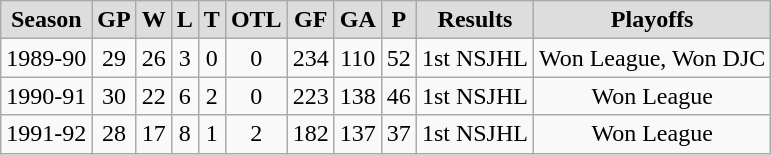<table class="wikitable">
<tr align="center"  bgcolor="#dddddd">
<td><strong>Season</strong></td>
<td><strong>GP</strong></td>
<td><strong>W</strong></td>
<td><strong>L</strong></td>
<td><strong>T</strong></td>
<td><strong>OTL</strong></td>
<td><strong>GF</strong></td>
<td><strong>GA</strong></td>
<td><strong>P</strong></td>
<td><strong>Results</strong></td>
<td><strong>Playoffs</strong></td>
</tr>
<tr align="center">
<td>1989-90</td>
<td>29</td>
<td>26</td>
<td>3</td>
<td>0</td>
<td>0</td>
<td>234</td>
<td>110</td>
<td>52</td>
<td>1st NSJHL</td>
<td>Won League, Won DJC</td>
</tr>
<tr align="center">
<td>1990-91</td>
<td>30</td>
<td>22</td>
<td>6</td>
<td>2</td>
<td>0</td>
<td>223</td>
<td>138</td>
<td>46</td>
<td>1st NSJHL</td>
<td>Won League</td>
</tr>
<tr align="center">
<td>1991-92</td>
<td>28</td>
<td>17</td>
<td>8</td>
<td>1</td>
<td>2</td>
<td>182</td>
<td>137</td>
<td>37</td>
<td>1st NSJHL</td>
<td>Won League</td>
</tr>
</table>
